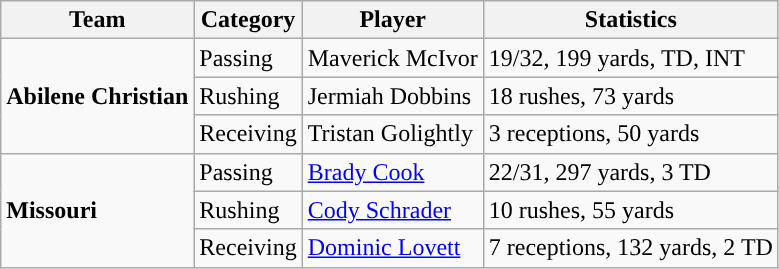<table class="wikitable" style="float: left;">
<tr>
<th>Team</th>
<th>Category</th>
<th>Player</th>
<th>Statistics</th>
</tr>
<tr>
<td rowspan=3><strong>Abilene Christian</strong></td>
<td>Passing</td>
<td>Maverick McIvor</td>
<td>19/32, 199 yards, TD, INT</td>
</tr>
<tr>
<td>Rushing</td>
<td>Jermiah Dobbins</td>
<td>18 rushes, 73 yards</td>
</tr>
<tr>
<td>Receiving</td>
<td>Tristan Golightly</td>
<td>3 receptions, 50 yards</td>
</tr>
<tr>
<td rowspan=3><strong>Missouri</strong></td>
<td>Passing</td>
<td><a href='#'>Brady Cook</a></td>
<td>22/31, 297 yards, 3 TD</td>
</tr>
<tr>
<td>Rushing</td>
<td><a href='#'>Cody Schrader</a></td>
<td>10 rushes, 55 yards</td>
</tr>
<tr>
<td>Receiving</td>
<td><a href='#'>Dominic Lovett</a></td>
<td>7 receptions, 132 yards, 2 TD</td>
</tr>
</table>
